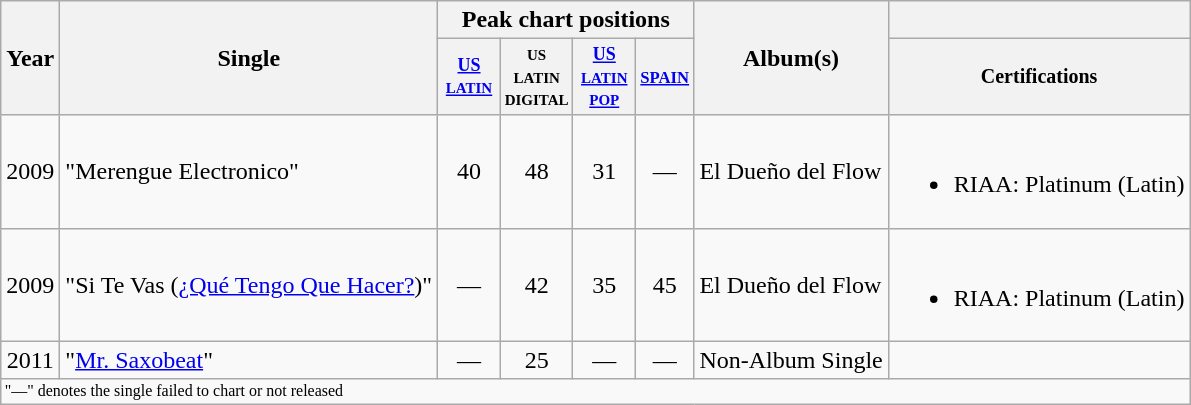<table class="wikitable">
<tr>
<th rowspan="2">Year</th>
<th rowspan="2">Single</th>
<th colspan="4">Peak chart positions</th>
<th rowspan="2">Album(s)</th>
<th></th>
</tr>
<tr style="font-size:smaller;">
<th scope="col" style="width:3em;font-size:90%;"><a href='#'>US <br> <small>LATIN</small></a><br></th>
<th scope="col" style="width:3em;font-size:90%;"><small>US</small> <br> <small>LATIN<br>DIGITAL</small><br></th>
<th scope="col" style="width:3em;font-size:90%;"><a href='#'>US <br> <small>LATIN<br>POP</small></a><br></th>
<th width="30"><small><a href='#'>SPAIN</a></small><br></th>
<th>Certifications</th>
</tr>
<tr>
<td align="center" rowspan="1">2009</td>
<td align="left">"Merengue Electronico"</td>
<td align="center">40</td>
<td align="center">48</td>
<td align="center">31</td>
<td align="center">—</td>
<td align="left">El Dueño del Flow</td>
<td><br><ul><li>RIAA: Platinum (Latin)</li></ul></td>
</tr>
<tr>
<td align="center" rowspan="1">2009</td>
<td align="left">"Si Te Vas (<a href='#'>¿Qué Tengo Que Hacer?</a>)"</td>
<td align="center">—</td>
<td align="center">42</td>
<td align="center">35</td>
<td align="center">45</td>
<td align="left">El Dueño del Flow</td>
<td><br><ul><li>RIAA: Platinum (Latin)</li></ul></td>
</tr>
<tr>
<td align="center" rowspan="1">2011</td>
<td align="left">"<a href='#'>Mr. Saxobeat</a>"</td>
<td align="center">—</td>
<td align="center">25</td>
<td align="center">—</td>
<td align="center">—</td>
<td align="left">Non-Album Single</td>
<td></td>
</tr>
<tr>
<td colspan="41" align="left" style="font-size:8pt">"—" denotes the single failed to chart or not released</td>
</tr>
</table>
